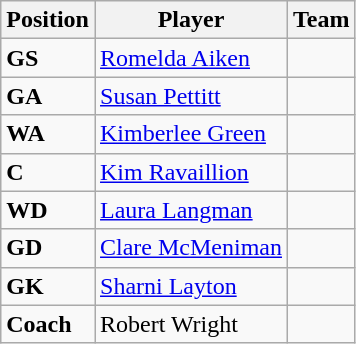<table class="wikitable collapsible">
<tr>
<th>Position</th>
<th>Player</th>
<th>Team</th>
</tr>
<tr>
<td><strong>GS</strong></td>
<td> <a href='#'>Romelda Aiken</a></td>
<td></td>
</tr>
<tr>
<td><strong>GA</strong></td>
<td> <a href='#'>Susan Pettitt</a></td>
<td></td>
</tr>
<tr>
<td><strong>WA</strong></td>
<td> <a href='#'>Kimberlee Green</a></td>
<td></td>
</tr>
<tr>
<td><strong>C</strong></td>
<td> <a href='#'>Kim Ravaillion</a></td>
<td></td>
</tr>
<tr>
<td><strong>WD</strong></td>
<td> <a href='#'>Laura Langman</a></td>
<td></td>
</tr>
<tr>
<td><strong>GD</strong></td>
<td> <a href='#'>Clare McMeniman</a></td>
<td></td>
</tr>
<tr>
<td><strong>GK</strong></td>
<td> <a href='#'>Sharni Layton</a></td>
<td></td>
</tr>
<tr>
<td><strong>Coach</strong></td>
<td> Robert Wright</td>
<td></td>
</tr>
</table>
